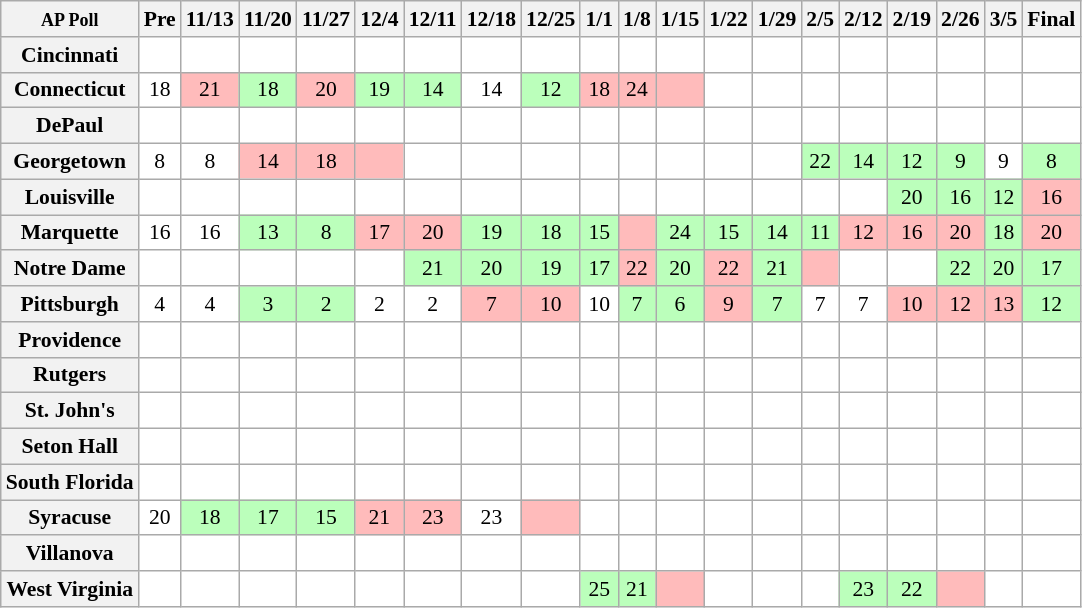<table class="wikitable" style="white-space:nowrap;font-size:90%;">
<tr>
<th><small>AP Poll</small></th>
<th>Pre</th>
<th>11/13</th>
<th>11/20</th>
<th>11/27</th>
<th>12/4</th>
<th>12/11</th>
<th>12/18</th>
<th>12/25</th>
<th>1/1</th>
<th>1/8</th>
<th>1/15</th>
<th>1/22</th>
<th>1/29</th>
<th>2/5</th>
<th>2/12</th>
<th>2/19</th>
<th>2/26</th>
<th>3/5</th>
<th>Final</th>
</tr>
<tr style="text-align:center;">
<th>Cincinnati</th>
<td style="background:#fff;"></td>
<td style="background:#fff;"></td>
<td style="background:#fff;"></td>
<td style="background:#fff;"></td>
<td style="background:#fff;"></td>
<td style="background:#fff;"></td>
<td style="background:#fff;"></td>
<td style="background:#fff;"></td>
<td style="background:#fff;"></td>
<td style="background:#fff;"></td>
<td style="background:#fff;"></td>
<td style="background:#fff;"></td>
<td style="background:#fff;"></td>
<td style="background:#fff;"></td>
<td style="background:#fff;"></td>
<td style="background:#fff;"></td>
<td style="background:#fff;"></td>
<td style="background:#fff;"></td>
<td style="background:#fff;"></td>
</tr>
<tr style="text-align:center;">
<th>Connecticut</th>
<td style="background:#fff;">18</td>
<td style="background:#fbb;">21</td>
<td style="background:#bfb;">18</td>
<td style="background:#fbb;">20</td>
<td style="background:#bfb;">19</td>
<td style="background:#bfb;">14</td>
<td style="background:#fff;">14</td>
<td style="background:#bfb;">12</td>
<td style="background:#fbb;">18</td>
<td style="background:#fbb;">24</td>
<td style="background:#fbb;"></td>
<td style="background:#fff;"></td>
<td style="background:#fff;"></td>
<td style="background:#fff;"></td>
<td style="background:#fff;"></td>
<td style="background:#fff;"></td>
<td style="background:#fff;"></td>
<td style="background:#fff;"></td>
<td style="background:#fff;"></td>
</tr>
<tr style="text-align:center;">
<th>DePaul</th>
<td style="background:#fff;"></td>
<td style="background:#fff;"></td>
<td style="background:#fff;"></td>
<td style="background:#fff;"></td>
<td style="background:#fff;"></td>
<td style="background:#fff;"></td>
<td style="background:#fff;"></td>
<td style="background:#fff;"></td>
<td style="background:#fff;"></td>
<td style="background:#fff;"></td>
<td style="background:#fff;"></td>
<td style="background:#fff;"></td>
<td style="background:#fff;"></td>
<td style="background:#fff;"></td>
<td style="background:#fff;"></td>
<td style="background:#fff;"></td>
<td style="background:#fff;"></td>
<td style="background:#fff;"></td>
<td style="background:#fff;"></td>
</tr>
<tr style="text-align:center;">
<th>Georgetown</th>
<td style="background:#fff;">8</td>
<td style="background:#fff;">8</td>
<td style="background:#fbb;">14</td>
<td style="background:#fbb;">18</td>
<td style="background:#fbb;"></td>
<td style="background:#fff;"></td>
<td style="background:#fff;"></td>
<td style="background:#fff;"></td>
<td style="background:#fff;"></td>
<td style="background:#fff;"></td>
<td style="background:#fff;"></td>
<td style="background:#fff;"></td>
<td style="background:#fff;"></td>
<td style="background:#bfb;">22</td>
<td style="background:#bfb;">14</td>
<td style="background:#bfb;">12</td>
<td style="background:#bfb;">9</td>
<td style="background:#fff;">9</td>
<td style="background:#bfb;">8</td>
</tr>
<tr style="text-align:center;">
<th>Louisville</th>
<td style="background:#fff;"></td>
<td style="background:#fff;"></td>
<td style="background:#fff;"></td>
<td style="background:#fff;"></td>
<td style="background:#fff;"></td>
<td style="background:#fff;"></td>
<td style="background:#fff;"></td>
<td style="background:#fff;"></td>
<td style="background:#fff;"></td>
<td style="background:#fff;"></td>
<td style="background:#fff;"></td>
<td style="background:#fff;"></td>
<td style="background:#fff;"></td>
<td style="background:#fff;"></td>
<td style="background:#fff;"></td>
<td style="background:#bfb;">20</td>
<td style="background:#bfb;">16</td>
<td style="background:#bfb;">12</td>
<td style="background:#fbb;">16</td>
</tr>
<tr style="text-align:center;">
<th>Marquette</th>
<td style="background:#fff;">16</td>
<td style="background:#fff;">16</td>
<td style="background:#bfb;">13</td>
<td style="background:#bfb;">8</td>
<td style="background:#fbb;">17</td>
<td style="background:#fbb;">20</td>
<td style="background:#bfb;">19</td>
<td style="background:#bfb;">18</td>
<td style="background:#bfb;">15</td>
<td style="background:#fbb;"></td>
<td style="background:#bfb;">24</td>
<td style="background:#bfb;">15</td>
<td style="background:#bfb;">14</td>
<td style="background:#bfb;">11</td>
<td style="background:#fbb;">12</td>
<td style="background:#fbb;">16</td>
<td style="background:#fbb;">20</td>
<td style="background:#bfb;">18</td>
<td style="background:#fbb;">20</td>
</tr>
<tr style="text-align:center;">
<th>Notre Dame</th>
<td style="background:#fff;"></td>
<td style="background:#fff;"></td>
<td style="background:#fff;"></td>
<td style="background:#fff;"></td>
<td style="background:#fff;"></td>
<td style="background:#bfb;">21</td>
<td style="background:#bfb;">20</td>
<td style="background:#bfb;">19</td>
<td style="background:#bfb;">17</td>
<td style="background:#fbb;">22</td>
<td style="background:#bfb;">20</td>
<td style="background:#fbb;">22</td>
<td style="background:#bfb;">21</td>
<td style="background:#fbb;"></td>
<td style="background:#fff;"></td>
<td style="background:#fff;"></td>
<td style="background:#bfb;">22</td>
<td style="background:#bfb;">20</td>
<td style="background:#bfb;">17</td>
</tr>
<tr style="text-align:center;">
<th>Pittsburgh</th>
<td style="background:#fff;">4</td>
<td style="background:#fff;">4</td>
<td style="background:#bfb;">3</td>
<td style="background:#bfb;">2</td>
<td style="background:#fff;">2</td>
<td style="background:#fff;">2</td>
<td style="background:#fbb;">7</td>
<td style="background:#fbb;">10</td>
<td style="background:#fff;">10</td>
<td style="background:#bfb;">7</td>
<td style="background:#bfb;">6</td>
<td style="background:#fbb;">9</td>
<td style="background:#bfb;">7</td>
<td style="background:#fff;">7</td>
<td style="background:#fff;">7</td>
<td style="background:#fbb;">10</td>
<td style="background:#fbb;">12</td>
<td style="background:#fbb;">13</td>
<td style="background:#bfb;">12</td>
</tr>
<tr style="text-align:center;">
<th>Providence</th>
<td style="background:#fff;"></td>
<td style="background:#fff;"></td>
<td style="background:#fff;"></td>
<td style="background:#fff;"></td>
<td style="background:#fff;"></td>
<td style="background:#fff;"></td>
<td style="background:#fff;"></td>
<td style="background:#fff;"></td>
<td style="background:#fff;"></td>
<td style="background:#fff;"></td>
<td style="background:#fff;"></td>
<td style="background:#fff;"></td>
<td style="background:#fff;"></td>
<td style="background:#fff;"></td>
<td style="background:#fff;"></td>
<td style="background:#fff;"></td>
<td style="background:#fff;"></td>
<td style="background:#fff;"></td>
<td style="background:#fff;"></td>
</tr>
<tr style="text-align:center;">
<th>Rutgers</th>
<td style="background:#fff;"></td>
<td style="background:#fff;"></td>
<td style="background:#fff;"></td>
<td style="background:#fff;"></td>
<td style="background:#fff;"></td>
<td style="background:#fff;"></td>
<td style="background:#fff;"></td>
<td style="background:#fff;"></td>
<td style="background:#fff;"></td>
<td style="background:#fff;"></td>
<td style="background:#fff;"></td>
<td style="background:#fff;"></td>
<td style="background:#fff;"></td>
<td style="background:#fff;"></td>
<td style="background:#fff;"></td>
<td style="background:#fff;"></td>
<td style="background:#fff;"></td>
<td style="background:#fff;"></td>
<td style="background:#fff;"></td>
</tr>
<tr style="text-align:center;">
<th>St. John's</th>
<td style="background:#fff;"></td>
<td style="background:#fff;"></td>
<td style="background:#fff;"></td>
<td style="background:#fff;"></td>
<td style="background:#fff;"></td>
<td style="background:#fff;"></td>
<td style="background:#fff;"></td>
<td style="background:#fff;"></td>
<td style="background:#fff;"></td>
<td style="background:#fff;"></td>
<td style="background:#fff;"></td>
<td style="background:#fff;"></td>
<td style="background:#fff;"></td>
<td style="background:#fff;"></td>
<td style="background:#fff;"></td>
<td style="background:#fff;"></td>
<td style="background:#fff;"></td>
<td style="background:#fff;"></td>
<td style="background:#fff;"></td>
</tr>
<tr style="text-align:center;">
<th>Seton Hall</th>
<td style="background:#fff;"></td>
<td style="background:#fff;"></td>
<td style="background:#fff;"></td>
<td style="background:#fff;"></td>
<td style="background:#fff;"></td>
<td style="background:#fff;"></td>
<td style="background:#fff;"></td>
<td style="background:#fff;"></td>
<td style="background:#fff;"></td>
<td style="background:#fff;"></td>
<td style="background:#fff;"></td>
<td style="background:#fff;"></td>
<td style="background:#fff;"></td>
<td style="background:#fff;"></td>
<td style="background:#fff;"></td>
<td style="background:#fff;"></td>
<td style="background:#fff;"></td>
<td style="background:#fff;"></td>
<td style="background:#fff;"></td>
</tr>
<tr style="text-align:center;">
<th>South Florida</th>
<td style="background:#fff;"></td>
<td style="background:#fff;"></td>
<td style="background:#fff;"></td>
<td style="background:#fff;"></td>
<td style="background:#fff;"></td>
<td style="background:#fff;"></td>
<td style="background:#fff;"></td>
<td style="background:#fff;"></td>
<td style="background:#fff;"></td>
<td style="background:#fff;"></td>
<td style="background:#fff;"></td>
<td style="background:#fff;"></td>
<td style="background:#fff;"></td>
<td style="background:#fff;"></td>
<td style="background:#fff;"></td>
<td style="background:#fff;"></td>
<td style="background:#fff;"></td>
<td style="background:#fff;"></td>
<td style="background:#fff;"></td>
</tr>
<tr style="text-align:center;">
<th>Syracuse</th>
<td style="background:#fff;">20</td>
<td style="background:#bfb;">18</td>
<td style="background:#bfb;">17</td>
<td style="background:#bfb;">15</td>
<td style="background:#fbb;">21</td>
<td style="background:#fbb;">23</td>
<td style="background:#fff;">23</td>
<td style="background:#fbb;"></td>
<td style="background:#fff;"></td>
<td style="background:#fff;"></td>
<td style="background:#fff;"></td>
<td style="background:#fff;"></td>
<td style="background:#fff;"></td>
<td style="background:#fff;"></td>
<td style="background:#fff;"></td>
<td style="background:#fff;"></td>
<td style="background:#fff;"></td>
<td style="background:#fff;"></td>
<td style="background:#fff;"></td>
</tr>
<tr style="text-align:center;">
<th>Villanova</th>
<td style="background:#fff;"></td>
<td style="background:#fff;"></td>
<td style="background:#fff;"></td>
<td style="background:#fff;"></td>
<td style="background:#fff;"></td>
<td style="background:#fff;"></td>
<td style="background:#fff;"></td>
<td style="background:#fff;"></td>
<td style="background:#fff;"></td>
<td style="background:#fff;"></td>
<td style="background:#fff;"></td>
<td style="background:#fff;"></td>
<td style="background:#fff;"></td>
<td style="background:#fff;"></td>
<td style="background:#fff;"></td>
<td style="background:#fff;"></td>
<td style="background:#fff;"></td>
<td style="background:#fff;"></td>
<td style="background:#fff;"></td>
</tr>
<tr style="text-align:center;">
<th>West Virginia</th>
<td style="background:#fff;"></td>
<td style="background:#fff;"></td>
<td style="background:#fff;"></td>
<td style="background:#fff;"></td>
<td style="background:#fff;"></td>
<td style="background:#fff;"></td>
<td style="background:#fff;"></td>
<td style="background:#fff;"></td>
<td style="background:#bfb;">25</td>
<td style="background:#bfb;">21</td>
<td style="background:#fbb;"></td>
<td style="background:#fff;"></td>
<td style="background:#fff;"></td>
<td style="background:#fff;"></td>
<td style="background:#bfb;">23</td>
<td style="background:#bfb;">22</td>
<td style="background:#fbb;"></td>
<td style="background:#fff;"></td>
<td style="background:#fff;"></td>
</tr>
</table>
